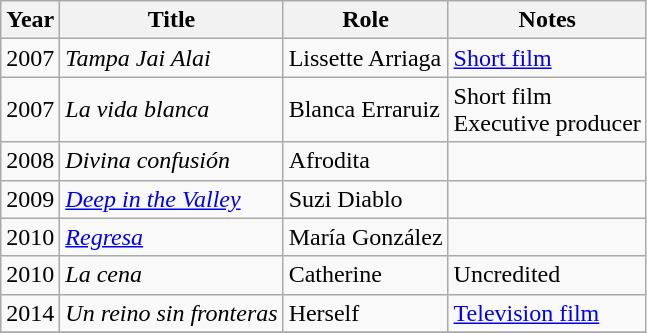<table class="wikitable sortable">
<tr>
<th>Year</th>
<th>Title</th>
<th>Role</th>
<th>Notes</th>
</tr>
<tr>
<td>2007</td>
<td><em>Tampa Jai Alai</em></td>
<td>Lissette Arriaga</td>
<td><a href='#'>Short film</a></td>
</tr>
<tr>
<td>2007</td>
<td><em>La vida blanca</em></td>
<td>Blanca Erraruiz</td>
<td>Short film<br>Executive producer</td>
</tr>
<tr>
<td>2008</td>
<td><em>Divina confusión</em></td>
<td>Afrodita</td>
<td></td>
</tr>
<tr>
<td>2009</td>
<td><em><a href='#'>Deep in the Valley</a></em></td>
<td>Suzi Diablo</td>
<td></td>
</tr>
<tr>
<td>2010</td>
<td><em><a href='#'>Regresa</a></em></td>
<td>María González</td>
<td></td>
</tr>
<tr>
<td>2010</td>
<td><em>La cena</em></td>
<td>Catherine</td>
<td>Uncredited</td>
</tr>
<tr>
<td>2014</td>
<td><em>Un reino sin fronteras</em></td>
<td>Herself</td>
<td><a href='#'>Television film</a></td>
</tr>
<tr>
</tr>
</table>
